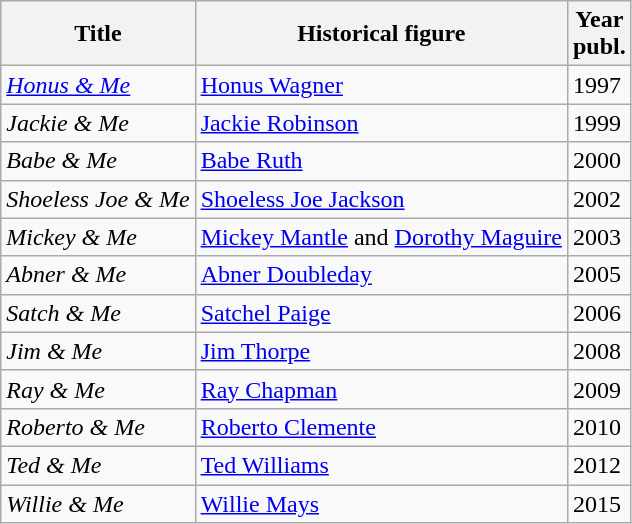<table class="wikitable sortable">
<tr>
<th>Title</th>
<th>Historical figure</th>
<th>Year <br>publ.</th>
</tr>
<tr>
<td><em><a href='#'>Honus & Me</a></em></td>
<td><a href='#'>Honus Wagner</a></td>
<td>1997</td>
</tr>
<tr>
<td><em>Jackie & Me</em></td>
<td><a href='#'>Jackie Robinson</a></td>
<td>1999</td>
</tr>
<tr>
<td><em>Babe & Me</em></td>
<td><a href='#'>Babe Ruth</a></td>
<td>2000</td>
</tr>
<tr>
<td><em>Shoeless Joe & Me</em></td>
<td><a href='#'>Shoeless Joe Jackson</a></td>
<td>2002</td>
</tr>
<tr>
<td><em>Mickey & Me</em></td>
<td><a href='#'>Mickey Mantle</a> and <a href='#'>Dorothy Maguire</a></td>
<td>2003</td>
</tr>
<tr>
<td><em>Abner & Me</em></td>
<td><a href='#'>Abner Doubleday</a></td>
<td>2005</td>
</tr>
<tr>
<td><em>Satch & Me</em></td>
<td><a href='#'>Satchel Paige</a></td>
<td>2006</td>
</tr>
<tr>
<td><em>Jim & Me</em></td>
<td><a href='#'>Jim Thorpe</a></td>
<td>2008</td>
</tr>
<tr>
<td><em>Ray & Me</em></td>
<td><a href='#'>Ray Chapman</a></td>
<td>2009</td>
</tr>
<tr>
<td><em>Roberto & Me</em></td>
<td><a href='#'>Roberto Clemente</a></td>
<td>2010</td>
</tr>
<tr>
<td><em>Ted & Me</em></td>
<td><a href='#'>Ted Williams</a></td>
<td>2012</td>
</tr>
<tr>
<td><em>Willie & Me</em></td>
<td><a href='#'>Willie Mays</a></td>
<td>2015</td>
</tr>
</table>
